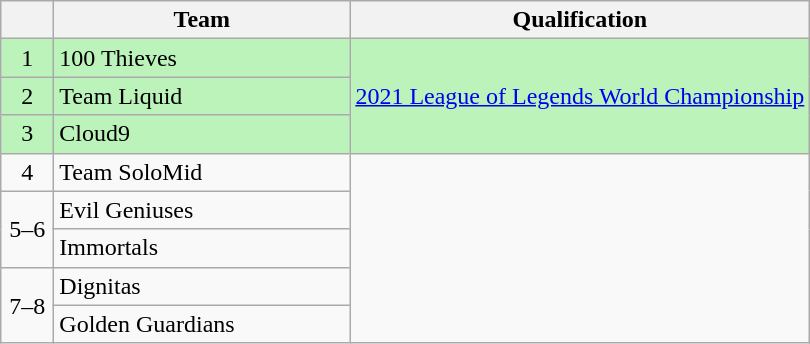<table class="wikitable" style="text-align:center">
<tr>
<th width=28></th>
<th width=190>Team</th>
<th>Qualification</th>
</tr>
<tr style="background-color:#BBF3BB;">
<td>1</td>
<td style="text-align:left">100 Thieves</td>
<td rowspan="3"><a href='#'>2021 League of Legends World Championship</a></td>
</tr>
<tr style="background-color:#BBF3BB;">
<td>2</td>
<td style="text-align:left">Team Liquid</td>
</tr>
<tr style="background-color:#BBF3BB;">
<td>3</td>
<td style="text-align:left">Cloud9</td>
</tr>
<tr>
<td>4</td>
<td style="text-align:left">Team SoloMid</td>
<td rowspan="5"></td>
</tr>
<tr>
<td rowspan="2">5–6</td>
<td style="text-align:left">Evil Geniuses</td>
</tr>
<tr>
<td style="text-align:left">Immortals</td>
</tr>
<tr>
<td rowspan="2">7–8</td>
<td style="text-align:left">Dignitas</td>
</tr>
<tr>
<td style="text-align:left">Golden Guardians</td>
</tr>
</table>
